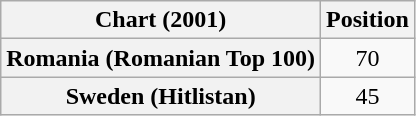<table class="wikitable plainrowheaders" style="text-align:center">
<tr>
<th>Chart (2001)</th>
<th>Position</th>
</tr>
<tr>
<th scope="row">Romania (Romanian Top 100)</th>
<td>70</td>
</tr>
<tr>
<th scope="row">Sweden (Hitlistan)</th>
<td>45</td>
</tr>
</table>
